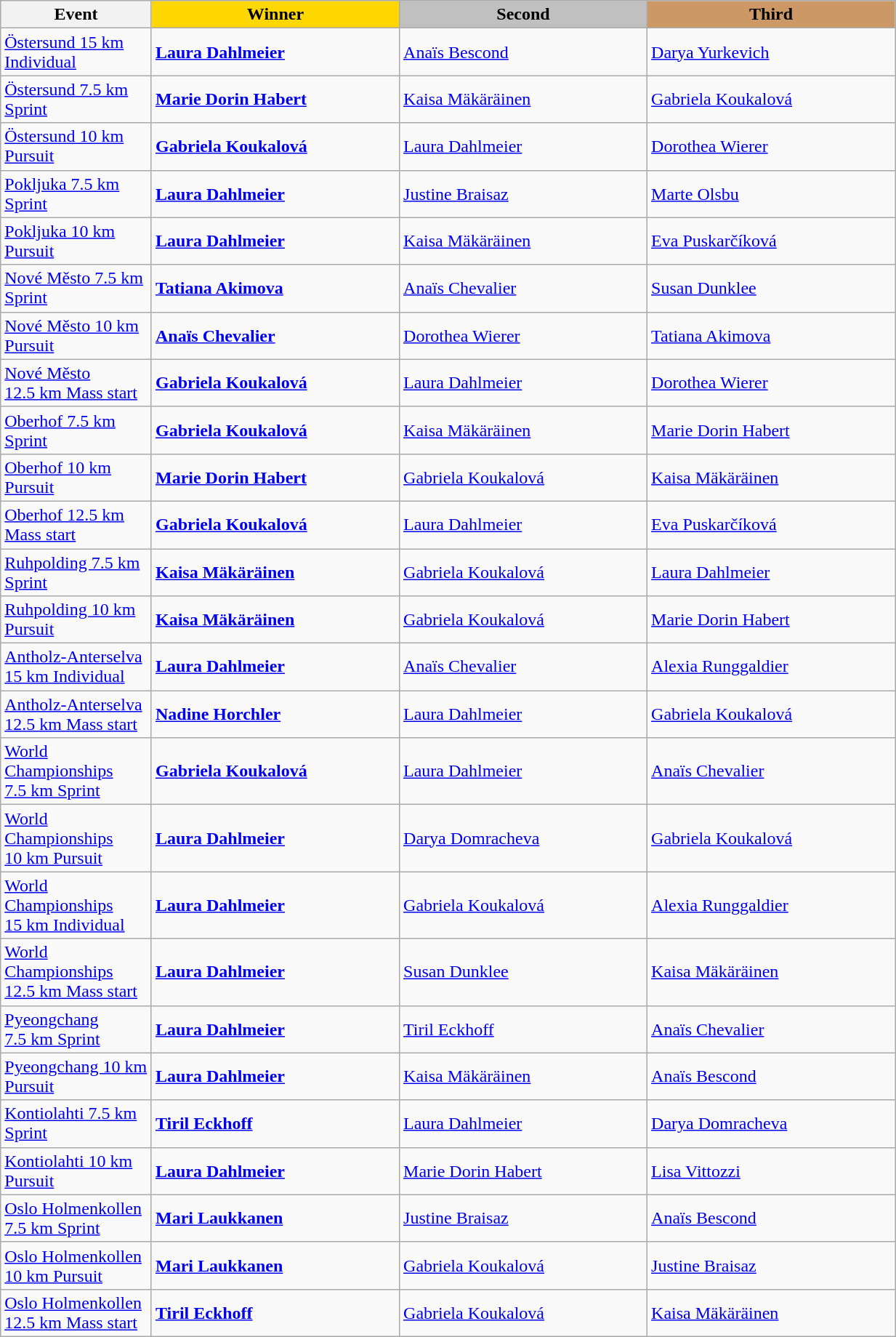<table class="wikitable" width=65%>
<tr>
<th>Event</th>
<th width="220" style="background:gold;">Winner</th>
<th width="220" style="background:silver;">Second</th>
<th width="220" style="background:#CC9966;">Third</th>
</tr>
<tr>
<td><a href='#'>Östersund 15 km Individual</a><br></td>
<td><strong><a href='#'>Laura Dahlmeier</a></strong><br></td>
<td><a href='#'>Anaïs Bescond</a><br></td>
<td><a href='#'>Darya Yurkevich</a><br></td>
</tr>
<tr>
<td><a href='#'>Östersund 7.5 km Sprint</a><br></td>
<td><strong><a href='#'>Marie Dorin Habert</a></strong><br></td>
<td><a href='#'>Kaisa Mäkäräinen</a><br></td>
<td><a href='#'>Gabriela Koukalová</a><br></td>
</tr>
<tr>
<td><a href='#'>Östersund 10 km Pursuit</a><br></td>
<td><strong><a href='#'>Gabriela Koukalová</a></strong><br></td>
<td><a href='#'>Laura Dahlmeier</a><br></td>
<td><a href='#'>Dorothea Wierer</a><br></td>
</tr>
<tr>
<td><a href='#'>Pokljuka 7.5 km Sprint</a><br></td>
<td><strong><a href='#'>Laura Dahlmeier</a></strong><br></td>
<td><a href='#'>Justine Braisaz</a><br></td>
<td><a href='#'>Marte Olsbu</a><br></td>
</tr>
<tr>
<td><a href='#'>Pokljuka 10 km Pursuit</a><br></td>
<td><strong><a href='#'>Laura Dahlmeier</a></strong><br></td>
<td><a href='#'>Kaisa Mäkäräinen</a><br></td>
<td><a href='#'>Eva Puskarčíková</a><br></td>
</tr>
<tr>
<td><a href='#'>Nové Město 7.5 km Sprint</a><br></td>
<td><strong><a href='#'>Tatiana Akimova</a></strong><br></td>
<td><a href='#'>Anaïs Chevalier</a><br></td>
<td><a href='#'>Susan Dunklee</a><br></td>
</tr>
<tr>
<td><a href='#'>Nové Město 10 km Pursuit</a><br></td>
<td><strong><a href='#'>Anaïs Chevalier</a></strong><br></td>
<td><a href='#'>Dorothea Wierer</a><br></td>
<td><a href='#'>Tatiana Akimova</a><br></td>
</tr>
<tr>
<td><a href='#'>Nové Město 12.5 km Mass start</a><br></td>
<td><strong><a href='#'>Gabriela Koukalová</a></strong><br></td>
<td><a href='#'>Laura Dahlmeier</a><br></td>
<td><a href='#'>Dorothea Wierer</a><br></td>
</tr>
<tr>
<td><a href='#'>Oberhof 7.5 km Sprint</a><br></td>
<td><strong><a href='#'>Gabriela Koukalová</a></strong><br></td>
<td><a href='#'>Kaisa Mäkäräinen</a><br></td>
<td><a href='#'>Marie Dorin Habert</a><br></td>
</tr>
<tr>
<td><a href='#'>Oberhof 10 km Pursuit</a><br></td>
<td><strong><a href='#'>Marie Dorin Habert</a></strong><br></td>
<td><a href='#'>Gabriela Koukalová</a><br></td>
<td><a href='#'>Kaisa Mäkäräinen</a><br></td>
</tr>
<tr>
<td><a href='#'>Oberhof 12.5 km Mass start</a><br></td>
<td><strong><a href='#'>Gabriela Koukalová</a></strong><br></td>
<td><a href='#'>Laura Dahlmeier</a><br></td>
<td><a href='#'>Eva Puskarčíková</a><br></td>
</tr>
<tr>
<td><a href='#'>Ruhpolding 7.5 km Sprint</a><br></td>
<td><strong><a href='#'>Kaisa Mäkäräinen</a></strong><br></td>
<td><a href='#'>Gabriela Koukalová</a><br></td>
<td><a href='#'>Laura Dahlmeier</a><br></td>
</tr>
<tr>
<td><a href='#'>Ruhpolding 10 km Pursuit</a><br></td>
<td><strong><a href='#'>Kaisa Mäkäräinen</a></strong><br></td>
<td><a href='#'>Gabriela Koukalová</a><br></td>
<td><a href='#'>Marie Dorin Habert</a><br></td>
</tr>
<tr>
<td><a href='#'>Antholz-Anterselva 15 km Individual</a><br></td>
<td><strong><a href='#'>Laura Dahlmeier</a></strong><br></td>
<td><a href='#'>Anaïs Chevalier</a><br></td>
<td><a href='#'>Alexia Runggaldier</a><br></td>
</tr>
<tr>
<td><a href='#'>Antholz-Anterselva 12.5 km Mass start</a><br></td>
<td><strong><a href='#'>Nadine Horchler</a></strong><br></td>
<td><a href='#'>Laura Dahlmeier</a><br></td>
<td><a href='#'>Gabriela Koukalová</a><br></td>
</tr>
<tr>
<td><a href='#'>World Championships 7.5 km Sprint</a><br></td>
<td><strong><a href='#'>Gabriela Koukalová</a></strong><br></td>
<td><a href='#'>Laura Dahlmeier</a><br></td>
<td><a href='#'>Anaïs Chevalier</a><br></td>
</tr>
<tr>
<td><a href='#'>World Championships 10 km Pursuit</a><br></td>
<td><strong><a href='#'>Laura Dahlmeier</a></strong><br></td>
<td><a href='#'>Darya Domracheva</a><br></td>
<td><a href='#'>Gabriela Koukalová</a><br></td>
</tr>
<tr>
<td><a href='#'>World Championships 15 km Individual</a><br></td>
<td><strong><a href='#'>Laura Dahlmeier</a></strong><br></td>
<td><a href='#'>Gabriela Koukalová</a><br></td>
<td><a href='#'>Alexia Runggaldier</a><br></td>
</tr>
<tr>
<td><a href='#'>World Championships 12.5 km Mass start</a><br></td>
<td><strong><a href='#'>Laura Dahlmeier</a></strong><br></td>
<td><a href='#'>Susan Dunklee</a><br></td>
<td><a href='#'>Kaisa Mäkäräinen</a><br></td>
</tr>
<tr>
<td><a href='#'>Pyeongchang 7.5 km Sprint</a><br></td>
<td><strong><a href='#'>Laura Dahlmeier</a></strong><br></td>
<td><a href='#'>Tiril Eckhoff</a><br></td>
<td><a href='#'>Anaïs Chevalier</a><br></td>
</tr>
<tr>
<td><a href='#'>Pyeongchang 10 km Pursuit</a><br></td>
<td><strong><a href='#'>Laura Dahlmeier</a></strong><br></td>
<td><a href='#'>Kaisa Mäkäräinen</a><br></td>
<td><a href='#'>Anaïs Bescond</a><br></td>
</tr>
<tr>
<td><a href='#'>Kontiolahti 7.5 km Sprint</a><br></td>
<td><strong><a href='#'>Tiril Eckhoff</a></strong><br></td>
<td><a href='#'>Laura Dahlmeier</a><br></td>
<td><a href='#'>Darya Domracheva</a><br></td>
</tr>
<tr>
<td><a href='#'>Kontiolahti 10 km Pursuit</a><br></td>
<td><strong><a href='#'>Laura Dahlmeier</a></strong><br></td>
<td><a href='#'>Marie Dorin Habert</a><br></td>
<td><a href='#'>Lisa Vittozzi</a><br></td>
</tr>
<tr>
<td><a href='#'>Oslo Holmenkollen 7.5 km Sprint</a><br></td>
<td><strong><a href='#'>Mari Laukkanen</a></strong><br></td>
<td><a href='#'>Justine Braisaz</a><br></td>
<td><a href='#'>Anaïs Bescond</a><br></td>
</tr>
<tr>
<td><a href='#'>Oslo Holmenkollen 10 km Pursuit</a><br></td>
<td><strong><a href='#'>Mari Laukkanen</a></strong><br></td>
<td><a href='#'>Gabriela Koukalová</a><br></td>
<td><a href='#'>Justine Braisaz</a><br></td>
</tr>
<tr>
<td><a href='#'>Oslo Holmenkollen 12.5 km Mass start</a><br></td>
<td><strong><a href='#'>Tiril Eckhoff</a></strong><br></td>
<td><a href='#'>Gabriela Koukalová</a><br></td>
<td><a href='#'>Kaisa Mäkäräinen</a><br></td>
</tr>
</table>
